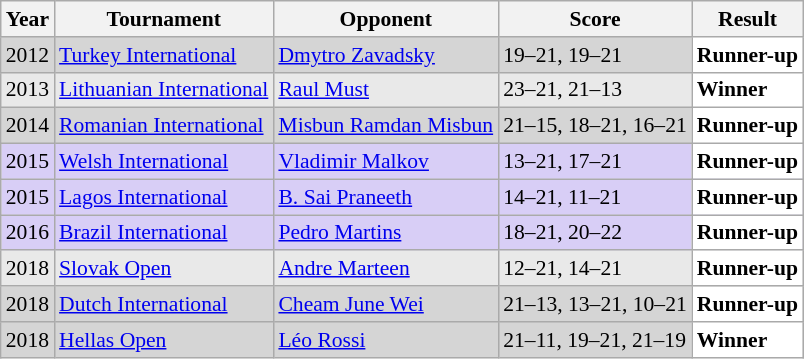<table class="sortable wikitable" style="font-size: 90%;">
<tr>
<th>Year</th>
<th>Tournament</th>
<th>Opponent</th>
<th>Score</th>
<th>Result</th>
</tr>
<tr style="background:#D5D5D5">
<td align="center">2012</td>
<td align="left"><a href='#'>Turkey International</a></td>
<td align="left"> <a href='#'>Dmytro Zavadsky</a></td>
<td align="left">19–21, 19–21</td>
<td style="text-align:left; background:white"> <strong>Runner-up</strong></td>
</tr>
<tr style="background:#E9E9E9">
<td align="center">2013</td>
<td align="left"><a href='#'>Lithuanian International</a></td>
<td align="left"> <a href='#'>Raul Must</a></td>
<td align="left">23–21, 21–13</td>
<td style="text-align:left; background:white"> <strong>Winner</strong></td>
</tr>
<tr style="background:#D5D5D5">
<td align="center">2014</td>
<td align="left"><a href='#'>Romanian International</a></td>
<td align="left"> <a href='#'>Misbun Ramdan Misbun</a></td>
<td align="left">21–15, 18–21, 16–21</td>
<td style="text-align:left; background:white"> <strong>Runner-up</strong></td>
</tr>
<tr style="background:#D8CEF6">
<td align="center">2015</td>
<td align="left"><a href='#'>Welsh International</a></td>
<td align="left"> <a href='#'>Vladimir Malkov</a></td>
<td align="left">13–21, 17–21</td>
<td style="text-align:left; background:white"> <strong>Runner-up</strong></td>
</tr>
<tr style="background:#D8CEF6">
<td align="center">2015</td>
<td align="left"><a href='#'>Lagos International</a></td>
<td align="left"> <a href='#'>B. Sai Praneeth</a></td>
<td align="left">14–21, 11–21</td>
<td style="text-align:left; background:white"> <strong>Runner-up</strong></td>
</tr>
<tr style="background:#D8CEF6">
<td align="center">2016</td>
<td align="left"><a href='#'>Brazil International</a></td>
<td align="left"> <a href='#'>Pedro Martins</a></td>
<td align="left">18–21, 20–22</td>
<td style="text-align:left; background:white"> <strong>Runner-up</strong></td>
</tr>
<tr style="background:#E9E9E9">
<td align="center">2018</td>
<td align="left"><a href='#'>Slovak Open</a></td>
<td align="left"> <a href='#'>Andre Marteen</a></td>
<td align="left">12–21, 14–21</td>
<td style="text-align:left; background:white"> <strong>Runner-up</strong></td>
</tr>
<tr style="background:#D5D5D5">
<td align="center">2018</td>
<td align="left"><a href='#'>Dutch International</a></td>
<td align="left"> <a href='#'>Cheam June Wei</a></td>
<td align="left">21–13, 13–21, 10–21</td>
<td style="text-align:left; background:white"> <strong>Runner-up</strong></td>
</tr>
<tr style="background:#D5D5D5">
<td align="center">2018</td>
<td align="left"><a href='#'>Hellas Open</a></td>
<td align="left"> <a href='#'>Léo Rossi</a></td>
<td align="left">21–11, 19–21, 21–19</td>
<td style="text-align:left; background:white"> <strong>Winner</strong></td>
</tr>
</table>
